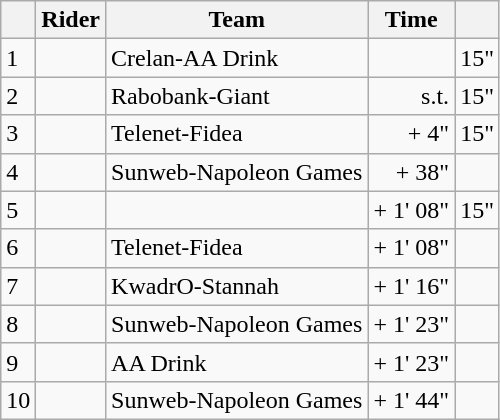<table class="wikitable">
<tr>
<th></th>
<th>Rider</th>
<th>Team</th>
<th>Time</th>
<th></th>
</tr>
<tr>
<td>1</td>
<td></td>
<td>Crelan-AA Drink</td>
<td align="right"></td>
<td align="right">15"</td>
</tr>
<tr>
<td>2</td>
<td></td>
<td>Rabobank-Giant</td>
<td align="right">s.t.</td>
<td align="right">15"</td>
</tr>
<tr>
<td>3</td>
<td></td>
<td>Telenet-Fidea</td>
<td align="right">+ 4"</td>
<td align="right">15"</td>
</tr>
<tr>
<td>4</td>
<td></td>
<td>Sunweb-Napoleon Games</td>
<td align="right">+ 38"</td>
<td></td>
</tr>
<tr>
<td>5</td>
<td></td>
<td></td>
<td align="right">+ 1' 08"</td>
<td align="right">15"</td>
</tr>
<tr>
<td>6</td>
<td></td>
<td>Telenet-Fidea</td>
<td align="right">+ 1' 08"</td>
<td></td>
</tr>
<tr>
<td>7</td>
<td></td>
<td>KwadrO-Stannah</td>
<td align="right">+ 1' 16"</td>
<td></td>
</tr>
<tr>
<td>8</td>
<td></td>
<td>Sunweb-Napoleon Games</td>
<td align="right">+ 1' 23"</td>
<td></td>
</tr>
<tr>
<td>9</td>
<td></td>
<td>AA Drink</td>
<td align="right">+ 1' 23"</td>
<td></td>
</tr>
<tr>
<td>10</td>
<td></td>
<td>Sunweb-Napoleon Games</td>
<td align="right">+ 1' 44"</td>
<td></td>
</tr>
</table>
